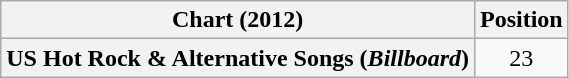<table class="wikitable plainrowheaders" style="text-align:center">
<tr>
<th scope="col">Chart (2012)</th>
<th scope="col">Position</th>
</tr>
<tr>
<th scope="row">US Hot Rock & Alternative Songs (<em>Billboard</em>)</th>
<td>23</td>
</tr>
</table>
